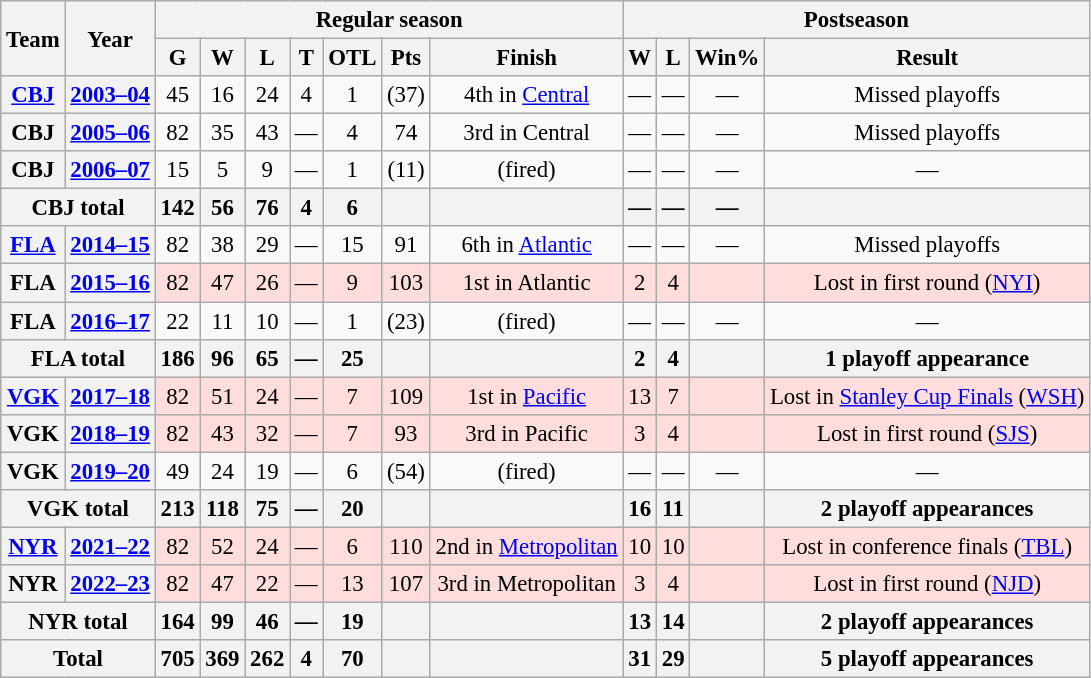<table class="wikitable" style="font-size:95%; text-align:center;">
<tr>
<th rowspan="2">Team</th>
<th rowspan="2">Year</th>
<th colspan="7">Regular season</th>
<th colspan="4">Postseason</th>
</tr>
<tr>
<th>G</th>
<th>W</th>
<th>L</th>
<th>T</th>
<th>OTL</th>
<th>Pts</th>
<th>Finish</th>
<th>W</th>
<th>L</th>
<th>Win%</th>
<th>Result</th>
</tr>
<tr>
<th><a href='#'>CBJ</a></th>
<th><a href='#'>2003–04</a></th>
<td>45</td>
<td>16</td>
<td>24</td>
<td>4</td>
<td>1</td>
<td>(37)</td>
<td>4th in <a href='#'>Central</a></td>
<td>—</td>
<td>—</td>
<td>—</td>
<td>Missed playoffs</td>
</tr>
<tr>
<th>CBJ</th>
<th><a href='#'>2005–06</a></th>
<td>82</td>
<td>35</td>
<td>43</td>
<td>—</td>
<td>4</td>
<td>74</td>
<td>3rd in Central</td>
<td>—</td>
<td>—</td>
<td>—</td>
<td>Missed playoffs</td>
</tr>
<tr>
<th>CBJ</th>
<th><a href='#'>2006–07</a></th>
<td>15</td>
<td>5</td>
<td>9</td>
<td>—</td>
<td>1</td>
<td>(11)</td>
<td>(fired)</td>
<td>—</td>
<td>—</td>
<td>—</td>
<td>—</td>
</tr>
<tr>
<th colspan="2">CBJ total</th>
<th>142</th>
<th>56</th>
<th>76</th>
<th>4</th>
<th>6</th>
<th> </th>
<th> </th>
<th>—</th>
<th>—</th>
<th>—</th>
<th> </th>
</tr>
<tr>
<th><a href='#'>FLA</a></th>
<th><a href='#'>2014–15</a></th>
<td>82</td>
<td>38</td>
<td>29</td>
<td>—</td>
<td>15</td>
<td>91</td>
<td>6th in <a href='#'>Atlantic</a></td>
<td>—</td>
<td>—</td>
<td>—</td>
<td>Missed playoffs</td>
</tr>
<tr style="background:#fdd;">
<th>FLA</th>
<th><a href='#'>2015–16</a></th>
<td>82</td>
<td>47</td>
<td>26</td>
<td>—</td>
<td>9</td>
<td>103</td>
<td>1st in Atlantic</td>
<td>2</td>
<td>4</td>
<td></td>
<td>Lost in first round (<a href='#'>NYI</a>)</td>
</tr>
<tr>
<th>FLA</th>
<th><a href='#'>2016–17</a></th>
<td>22</td>
<td>11</td>
<td>10</td>
<td>—</td>
<td>1</td>
<td>(23)</td>
<td>(fired)</td>
<td>—</td>
<td>—</td>
<td>—</td>
<td>—</td>
</tr>
<tr>
<th colspan="2">FLA total</th>
<th>186</th>
<th>96</th>
<th>65</th>
<th>—</th>
<th>25</th>
<th> </th>
<th> </th>
<th>2</th>
<th>4</th>
<th></th>
<th>1 playoff appearance</th>
</tr>
<tr style="background:#fdd;">
<th><a href='#'>VGK</a></th>
<th><a href='#'>2017–18</a></th>
<td>82</td>
<td>51</td>
<td>24</td>
<td>—</td>
<td>7</td>
<td>109</td>
<td>1st in <a href='#'>Pacific</a></td>
<td>13</td>
<td>7</td>
<td></td>
<td>Lost in <a href='#'>Stanley Cup Finals</a> (<a href='#'>WSH</a>)</td>
</tr>
<tr style="background:#fdd;">
<th>VGK</th>
<th><a href='#'>2018–19</a></th>
<td>82</td>
<td>43</td>
<td>32</td>
<td>—</td>
<td>7</td>
<td>93</td>
<td>3rd in Pacific</td>
<td>3</td>
<td>4</td>
<td></td>
<td>Lost in first round (<a href='#'>SJS</a>)</td>
</tr>
<tr>
<th>VGK</th>
<th><a href='#'>2019–20</a></th>
<td>49</td>
<td>24</td>
<td>19</td>
<td>—</td>
<td>6</td>
<td>(54)</td>
<td>(fired)</td>
<td>—</td>
<td>—</td>
<td>—</td>
<td>—</td>
</tr>
<tr>
<th colspan="2">VGK total</th>
<th>213</th>
<th>118</th>
<th>75</th>
<th>—</th>
<th>20</th>
<th> </th>
<th> </th>
<th>16</th>
<th>11</th>
<th></th>
<th>2 playoff appearances</th>
</tr>
<tr style="background:#fdd;">
<th><a href='#'>NYR</a></th>
<th><a href='#'>2021–22</a></th>
<td>82</td>
<td>52</td>
<td>24</td>
<td>—</td>
<td>6</td>
<td>110</td>
<td>2nd in <a href='#'>Metropolitan</a></td>
<td>10</td>
<td>10</td>
<td></td>
<td>Lost in conference finals (<a href='#'>TBL</a>)</td>
</tr>
<tr style="background:#fdd;">
<th>NYR</th>
<th><a href='#'>2022–23</a></th>
<td>82</td>
<td>47</td>
<td>22</td>
<td>—</td>
<td>13</td>
<td>107</td>
<td>3rd in Metropolitan</td>
<td>3</td>
<td>4</td>
<td></td>
<td>Lost in first round (<a href='#'>NJD</a>)</td>
</tr>
<tr>
<th colspan="2">NYR total</th>
<th>164</th>
<th>99</th>
<th>46</th>
<th>—</th>
<th>19</th>
<th> </th>
<th> </th>
<th>13</th>
<th>14</th>
<th></th>
<th>2 playoff appearances</th>
</tr>
<tr>
<th colspan="2">Total</th>
<th>705</th>
<th>369</th>
<th>262</th>
<th>4</th>
<th>70</th>
<th> </th>
<th> </th>
<th>31</th>
<th>29</th>
<th></th>
<th>5 playoff appearances</th>
</tr>
</table>
